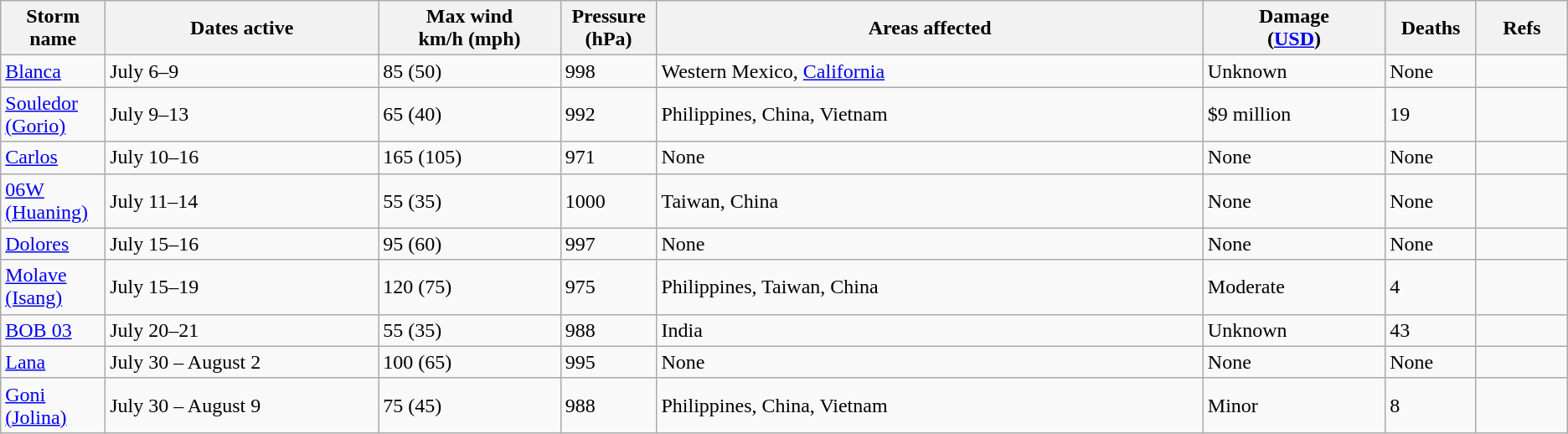<table class="wikitable sortable">
<tr>
<th width="5%">Storm name</th>
<th width="15%">Dates active</th>
<th width="10%">Max wind<br>km/h (mph)</th>
<th width="5%">Pressure<br>(hPa)</th>
<th width="30%">Areas affected</th>
<th width="10%">Damage<br>(<a href='#'>USD</a>)</th>
<th width="5%">Deaths</th>
<th width="5%">Refs</th>
</tr>
<tr>
<td><a href='#'>Blanca</a></td>
<td>July 6–9</td>
<td>85 (50)</td>
<td>998</td>
<td>Western Mexico, <a href='#'>California</a></td>
<td>Unknown</td>
<td>None</td>
<td></td>
</tr>
<tr>
<td><a href='#'>Souledor (Gorio)</a></td>
<td>July 9–13</td>
<td>65 (40)</td>
<td>992</td>
<td>Philippines, China, Vietnam</td>
<td>$9 million</td>
<td>19</td>
<td></td>
</tr>
<tr>
<td><a href='#'>Carlos</a></td>
<td>July 10–16</td>
<td>165 (105)</td>
<td>971</td>
<td>None</td>
<td>None</td>
<td>None</td>
<td></td>
</tr>
<tr>
<td><a href='#'>06W (Huaning)</a></td>
<td>July 11–14</td>
<td>55 (35)</td>
<td>1000</td>
<td>Taiwan, China</td>
<td>None</td>
<td>None</td>
<td></td>
</tr>
<tr>
<td><a href='#'>Dolores</a></td>
<td>July 15–16</td>
<td>95 (60)</td>
<td>997</td>
<td>None</td>
<td>None</td>
<td>None</td>
<td></td>
</tr>
<tr>
<td><a href='#'>Molave (Isang)</a></td>
<td>July 15–19</td>
<td>120 (75)</td>
<td>975</td>
<td>Philippines, Taiwan, China</td>
<td>Moderate</td>
<td>4</td>
<td></td>
</tr>
<tr>
<td><a href='#'>BOB 03</a></td>
<td>July 20–21</td>
<td>55 (35)</td>
<td>988</td>
<td>India</td>
<td>Unknown</td>
<td>43</td>
<td></td>
</tr>
<tr>
<td><a href='#'>Lana</a></td>
<td>July 30 – August 2</td>
<td>100 (65)</td>
<td>995</td>
<td>None</td>
<td>None</td>
<td>None</td>
<td></td>
</tr>
<tr>
<td><a href='#'>Goni (Jolina)</a></td>
<td>July 30 – August 9</td>
<td>75 (45)</td>
<td>988</td>
<td>Philippines, China, Vietnam</td>
<td>Minor</td>
<td>8</td>
<td></td>
</tr>
</table>
